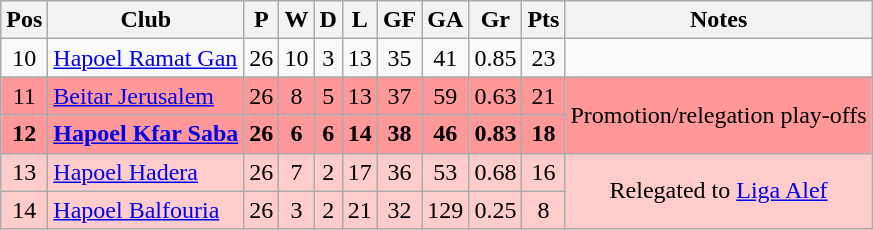<table class="wikitable" style="text-align:Center">
<tr>
<th>Pos</th>
<th>Club</th>
<th>P</th>
<th>W</th>
<th>D</th>
<th>L</th>
<th>GF</th>
<th>GA</th>
<th>Gr</th>
<th>Pts</th>
<th>Notes</th>
</tr>
<tr>
<td>10</td>
<td align=left><a href='#'>Hapoel Ramat Gan</a></td>
<td>26</td>
<td>10</td>
<td>3</td>
<td>13</td>
<td>35</td>
<td>41</td>
<td>0.85</td>
<td>23</td>
<td></td>
</tr>
<tr bgcolor=#ff9999>
<td>11</td>
<td align=left><a href='#'>Beitar Jerusalem</a></td>
<td>26</td>
<td>8</td>
<td>5</td>
<td>13</td>
<td>37</td>
<td>59</td>
<td>0.63</td>
<td>21</td>
<td rowspan=2>Promotion/relegation play-offs</td>
</tr>
<tr bgcolor=#ff9999>
<td><strong>12</strong></td>
<td align=left><strong><a href='#'>Hapoel Kfar Saba</a> </strong></td>
<td><strong>26</strong></td>
<td><strong>6</strong></td>
<td><strong>6</strong></td>
<td><strong>14</strong></td>
<td><strong>38</strong></td>
<td><strong>46</strong></td>
<td><strong>0.83</strong></td>
<td><strong>18</strong></td>
</tr>
<tr bgcolor=#ffcccc>
<td>13</td>
<td align=left><a href='#'>Hapoel Hadera</a></td>
<td>26</td>
<td>7</td>
<td>2</td>
<td>17</td>
<td>36</td>
<td>53</td>
<td>0.68</td>
<td>16</td>
<td rowspan=2>Relegated to <a href='#'>Liga Alef</a></td>
</tr>
<tr bgcolor=#ffcccc>
<td>14</td>
<td align=left><a href='#'>Hapoel Balfouria</a></td>
<td>26</td>
<td>3</td>
<td>2</td>
<td>21</td>
<td>32</td>
<td>129</td>
<td>0.25</td>
<td>8</td>
</tr>
</table>
